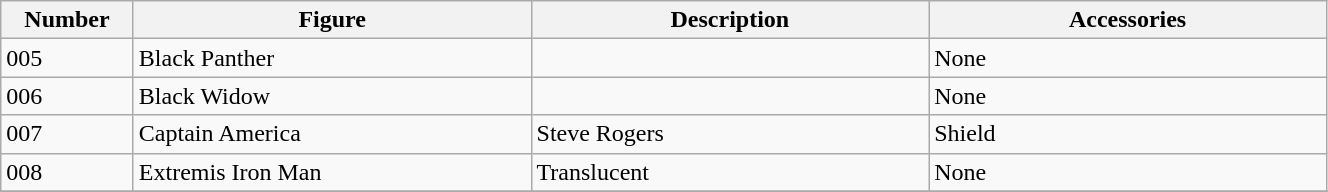<table class="wikitable" width="70%">
<tr>
<th width=10%>Number</th>
<th width=30%>Figure</th>
<th width=30%>Description</th>
<th width=30%>Accessories</th>
</tr>
<tr>
<td>005</td>
<td>Black Panther</td>
<td></td>
<td>None</td>
</tr>
<tr>
<td>006</td>
<td>Black Widow</td>
<td></td>
<td>None</td>
</tr>
<tr>
<td>007</td>
<td>Captain America</td>
<td>Steve Rogers</td>
<td>Shield</td>
</tr>
<tr>
<td>008</td>
<td>Extremis Iron Man</td>
<td>Translucent</td>
<td>None</td>
</tr>
<tr>
</tr>
</table>
